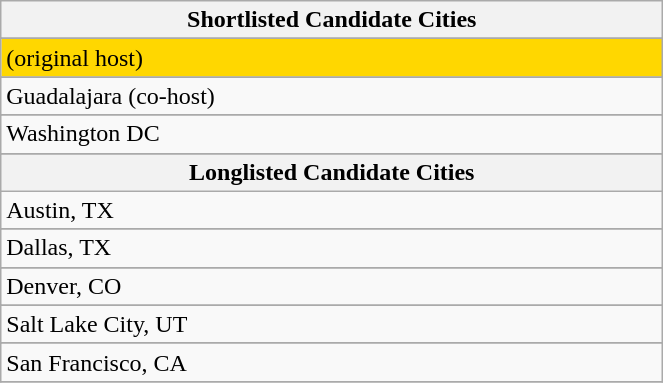<table class="wikitable" style="width:35%">
<tr>
<th>Shortlisted Candidate Cities</th>
</tr>
<tr>
</tr>
<tr style="background:gold;">
<td> (original host)</td>
</tr>
<tr bgcolor="#EFEFEF">
</tr>
<tr>
<td> Guadalajara (co-host)</td>
</tr>
<tr bgcolor="#EFEFEF">
</tr>
<tr>
<td> Washington DC</td>
</tr>
<tr bgcolor="#EFEFEF">
</tr>
<tr>
<th>Longlisted Candidate Cities</th>
</tr>
<tr>
<td> Austin, TX</td>
</tr>
<tr bgcolor="#EFEFEF">
</tr>
<tr>
<td> Dallas, TX</td>
</tr>
<tr bgcolor="#EFEFEF">
</tr>
<tr>
<td> Denver, CO</td>
</tr>
<tr bgcolor="#EFEFEF">
</tr>
<tr>
<td> Salt Lake City, UT</td>
</tr>
<tr bgcolor="#EFEFEF">
</tr>
<tr>
<td> San Francisco, CA</td>
</tr>
<tr bgcolor="#EFEFEF">
</tr>
</table>
